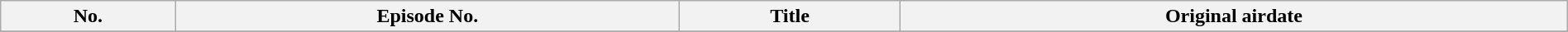<table class="wikitable plainrowheaders" style="width:100%; margin:auto;">
<tr>
<th>No.</th>
<th>Episode No.</th>
<th>Title</th>
<th>Original airdate</th>
</tr>
<tr>
</tr>
</table>
